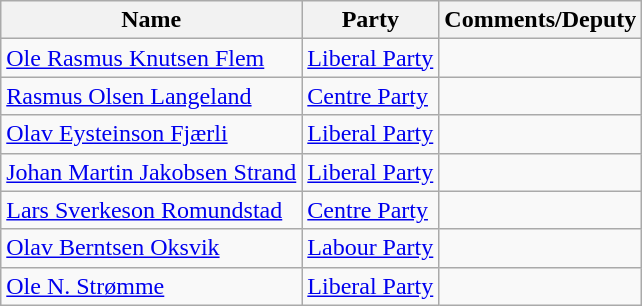<table class="wikitable">
<tr>
<th>Name</th>
<th>Party</th>
<th>Comments/Deputy</th>
</tr>
<tr>
<td><a href='#'>Ole Rasmus Knutsen Flem</a></td>
<td><a href='#'>Liberal Party</a></td>
<td></td>
</tr>
<tr>
<td><a href='#'>Rasmus Olsen Langeland</a></td>
<td><a href='#'>Centre Party</a></td>
<td></td>
</tr>
<tr>
<td><a href='#'>Olav Eysteinson Fjærli</a></td>
<td><a href='#'>Liberal Party</a></td>
<td></td>
</tr>
<tr>
<td><a href='#'>Johan Martin Jakobsen Strand</a></td>
<td><a href='#'>Liberal Party</a></td>
<td></td>
</tr>
<tr>
<td><a href='#'>Lars Sverkeson Romundstad</a></td>
<td><a href='#'>Centre Party</a></td>
<td></td>
</tr>
<tr>
<td><a href='#'>Olav Berntsen Oksvik</a></td>
<td><a href='#'>Labour Party</a></td>
<td></td>
</tr>
<tr>
<td><a href='#'>Ole N. Strømme</a></td>
<td><a href='#'>Liberal Party</a></td>
<td></td>
</tr>
</table>
